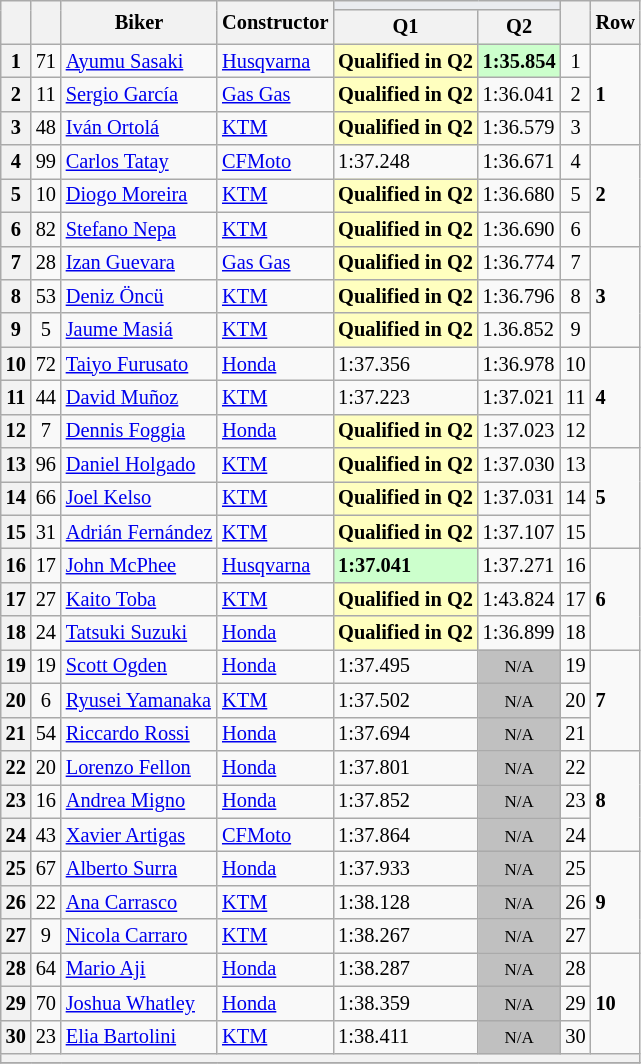<table class="wikitable sortable" style="font-size: 85%;">
<tr>
<th rowspan="2"></th>
<th rowspan="2"></th>
<th rowspan="2">Biker</th>
<th rowspan="2">Constructor</th>
<th colspan="2" style="background:#eaecf0; text-align:center;"></th>
<th rowspan="2"></th>
<th rowspan="2">Row</th>
</tr>
<tr>
<th scope="col">Q1</th>
<th scope="col">Q2</th>
</tr>
<tr>
<th scope="row">1</th>
<td align="center">71</td>
<td> <a href='#'>Ayumu Sasaki</a></td>
<td><a href='#'>Husqvarna</a></td>
<td style="background:#ffffbf;"><strong>Qualified in Q2</strong></td>
<td style="background:#ccffcc;"><strong>1:35.854</strong></td>
<td align="center">1</td>
<td rowspan="3"><strong>1</strong></td>
</tr>
<tr>
<th scope="row">2</th>
<td align="center">11</td>
<td> <a href='#'>Sergio García</a></td>
<td><a href='#'>Gas Gas</a></td>
<td style="background:#ffffbf;"><strong>Qualified in Q2</strong></td>
<td>1:36.041</td>
<td align="center">2</td>
</tr>
<tr>
<th scope="row">3</th>
<td align="center">48</td>
<td> <a href='#'>Iván Ortolá</a></td>
<td><a href='#'>KTM</a></td>
<td style="background:#ffffbf;"><strong>Qualified in Q2</strong></td>
<td>1:36.579</td>
<td align="center">3</td>
</tr>
<tr>
<th scope="row">4</th>
<td align="center">99</td>
<td> <a href='#'>Carlos Tatay</a></td>
<td><a href='#'>CFMoto</a></td>
<td>1:37.248</td>
<td>1:36.671</td>
<td align="center">4</td>
<td rowspan="3"><strong>2</strong></td>
</tr>
<tr>
<th scope="row">5</th>
<td align="center">10</td>
<td> <a href='#'>Diogo Moreira</a></td>
<td><a href='#'>KTM</a></td>
<td style="background:#ffffbf;"><strong>Qualified in Q2</strong></td>
<td>1:36.680</td>
<td align="center">5</td>
</tr>
<tr>
<th scope="row">6</th>
<td align="center">82</td>
<td> <a href='#'>Stefano Nepa</a></td>
<td><a href='#'>KTM</a></td>
<td style="background:#ffffbf;"><strong>Qualified in Q2</strong></td>
<td>1:36.690</td>
<td align="center">6</td>
</tr>
<tr>
<th scope="row">7</th>
<td align="center">28</td>
<td> <a href='#'>Izan Guevara</a></td>
<td><a href='#'>Gas Gas</a></td>
<td style="background:#ffffbf;"><strong>Qualified in Q2</strong></td>
<td>1:36.774</td>
<td align="center">7</td>
<td rowspan="3"><strong>3</strong></td>
</tr>
<tr>
<th scope="row">8</th>
<td align="center">53</td>
<td> <a href='#'>Deniz Öncü</a></td>
<td><a href='#'>KTM</a></td>
<td style="background:#ffffbf;"><strong>Qualified in Q2</strong></td>
<td>1:36.796</td>
<td align="center">8</td>
</tr>
<tr>
<th scope="row">9</th>
<td align="center">5</td>
<td> <a href='#'>Jaume Masiá</a></td>
<td><a href='#'>KTM</a></td>
<td style="background:#ffffbf;"><strong>Qualified in Q2</strong></td>
<td>1.36.852</td>
<td align="center">9</td>
</tr>
<tr>
<th scope="row">10</th>
<td align="center">72</td>
<td> <a href='#'>Taiyo Furusato</a></td>
<td><a href='#'>Honda</a></td>
<td>1:37.356</td>
<td>1:36.978</td>
<td align="center">10</td>
<td rowspan="3"><strong>4</strong></td>
</tr>
<tr>
<th scope="row">11</th>
<td align="center">44</td>
<td> <a href='#'>David Muñoz</a></td>
<td><a href='#'>KTM</a></td>
<td>1:37.223</td>
<td>1:37.021</td>
<td align="center">11</td>
</tr>
<tr>
<th scope="row">12</th>
<td align="center">7</td>
<td> <a href='#'>Dennis Foggia</a></td>
<td><a href='#'>Honda</a></td>
<td style="background:#ffffbf;"><strong>Qualified in Q2</strong></td>
<td>1:37.023</td>
<td align="center">12</td>
</tr>
<tr>
<th scope="row">13</th>
<td align="center">96</td>
<td> <a href='#'>Daniel Holgado</a></td>
<td><a href='#'>KTM</a></td>
<td style="background:#ffffbf;"><strong>Qualified in Q2</strong></td>
<td>1:37.030</td>
<td align="center">13</td>
<td rowspan="3"><strong>5</strong></td>
</tr>
<tr>
<th scope="row">14</th>
<td align="center">66</td>
<td> <a href='#'>Joel Kelso</a></td>
<td><a href='#'>KTM</a></td>
<td style="background:#ffffbf;"><strong>Qualified in Q2</strong></td>
<td>1:37.031</td>
<td align="center">14</td>
</tr>
<tr>
<th scope="row">15</th>
<td align="center">31</td>
<td> <a href='#'>Adrián Fernández</a></td>
<td><a href='#'>KTM</a></td>
<td style="background:#ffffbf;"><strong>Qualified in Q2</strong></td>
<td>1:37.107</td>
<td align="center">15</td>
</tr>
<tr>
<th scope="row">16</th>
<td align="center">17</td>
<td> <a href='#'>John McPhee</a></td>
<td><a href='#'>Husqvarna</a></td>
<td style="background:#ccffcc;"><strong>1:37.041</strong></td>
<td>1:37.271</td>
<td align="center">16</td>
<td rowspan="3"><strong>6</strong></td>
</tr>
<tr>
<th scope="row">17</th>
<td align="center">27</td>
<td> <a href='#'>Kaito Toba</a></td>
<td><a href='#'>KTM</a></td>
<td style="background:#ffffbf;"><strong>Qualified in Q2</strong></td>
<td>1:43.824</td>
<td align="center">17</td>
</tr>
<tr>
<th scope="row">18</th>
<td align="center">24</td>
<td> <a href='#'>Tatsuki Suzuki</a></td>
<td><a href='#'>Honda</a></td>
<td style="background:#ffffbf;"><strong>Qualified in Q2</strong></td>
<td>1:36.899</td>
<td align="center">18</td>
</tr>
<tr>
<th scope="row">19</th>
<td align="center">19</td>
<td> <a href='#'>Scott Ogden</a></td>
<td><a href='#'>Honda</a></td>
<td>1:37.495</td>
<td style="background: silver" align="center" data-sort-value="19"><small>N/A</small></td>
<td align="center">19</td>
<td rowspan="3"><strong>7</strong></td>
</tr>
<tr>
<th scope="row">20</th>
<td align="center">6</td>
<td> <a href='#'>Ryusei Yamanaka</a></td>
<td><a href='#'>KTM</a></td>
<td>1:37.502</td>
<td style="background: silver" align="center" data-sort-value="20"><small>N/A</small></td>
<td align="center">20</td>
</tr>
<tr>
<th scope="row">21</th>
<td align="center">54</td>
<td> <a href='#'>Riccardo Rossi</a></td>
<td><a href='#'>Honda</a></td>
<td>1:37.694</td>
<td style="background: silver" align="center" data-sort-value="21"><small>N/A</small></td>
<td align="center">21</td>
</tr>
<tr>
<th scope="row">22</th>
<td align="center">20</td>
<td> <a href='#'>Lorenzo Fellon</a></td>
<td><a href='#'>Honda</a></td>
<td>1:37.801</td>
<td style="background: silver" align="center" data-sort-value="22"><small>N/A</small></td>
<td align="center">22</td>
<td rowspan="3"><strong>8</strong></td>
</tr>
<tr>
<th scope="row">23</th>
<td align="center">16</td>
<td> <a href='#'>Andrea Migno</a></td>
<td><a href='#'>Honda</a></td>
<td>1:37.852</td>
<td style="background: silver" align="center" data-sort-value="23"><small>N/A</small></td>
<td align="center">23</td>
</tr>
<tr>
<th scope="row">24</th>
<td align="center">43</td>
<td> <a href='#'>Xavier Artigas</a></td>
<td><a href='#'>CFMoto</a></td>
<td>1:37.864</td>
<td style="background: silver" align="center" data-sort-value="25"><small>N/A</small></td>
<td align="center">24</td>
</tr>
<tr>
<th scope="row">25</th>
<td align="center">67</td>
<td> <a href='#'>Alberto Surra</a></td>
<td><a href='#'>Honda</a></td>
<td>1:37.933</td>
<td style="background: silver" align="center" data-sort-value="26"><small>N/A</small></td>
<td align="center">25</td>
<td rowspan="3"><strong>9</strong></td>
</tr>
<tr>
<th scope="row">26</th>
<td align="center">22</td>
<td> <a href='#'>Ana Carrasco</a></td>
<td><a href='#'>KTM</a></td>
<td>1:38.128</td>
<td style="background: silver" align="center" data-sort-value="27"><small>N/A</small></td>
<td align="center">26</td>
</tr>
<tr>
<th scope="row">27</th>
<td align="center">9</td>
<td> <a href='#'>Nicola Carraro</a></td>
<td><a href='#'>KTM</a></td>
<td>1:38.267</td>
<td style="background: silver" align="center" data-sort-value="28"><small>N/A</small></td>
<td align="center">27</td>
</tr>
<tr>
<th scope="row">28</th>
<td align="center">64</td>
<td> <a href='#'>Mario Aji</a></td>
<td><a href='#'>Honda</a></td>
<td>1:38.287</td>
<td style="background: silver" align="center" data-sort-value="29"><small>N/A</small></td>
<td align="center">28</td>
<td rowspan="3"><strong>10</strong></td>
</tr>
<tr>
<th scope="row">29</th>
<td align="center">70</td>
<td> <a href='#'>Joshua Whatley</a></td>
<td><a href='#'>Honda</a></td>
<td>1:38.359</td>
<td style="background: silver" align="center" data-sort-value="30"><small>N/A</small></td>
<td align="center">29</td>
</tr>
<tr>
<th scope="row">30</th>
<td align="center">23</td>
<td> <a href='#'>Elia Bartolini</a></td>
<td><a href='#'>KTM</a></td>
<td>1:38.411</td>
<td style="background: silver" align="center" data-sort-value="30"><small>N/A</small></td>
<td align="center">30</td>
</tr>
<tr>
<th colspan="8"></th>
</tr>
<tr>
</tr>
</table>
